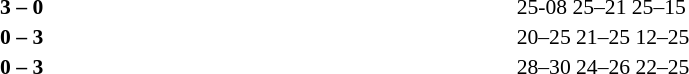<table width=100% cellspacing=1>
<tr>
<th width=20%></th>
<th width=12%></th>
<th width=20%></th>
<th width=33%></th>
<td></td>
</tr>
<tr style=font-size:90%>
<td align=right><strong></strong></td>
<td align=center><strong>3 – 0</strong></td>
<td></td>
<td>25-08 25–21 25–15</td>
<td></td>
</tr>
<tr style=font-size:90%>
<td align=right></td>
<td align=center><strong>0 – 3</strong></td>
<td><strong></strong></td>
<td>20–25 21–25 12–25</td>
<td></td>
</tr>
<tr style=font-size:90%>
<td align=right></td>
<td align=center><strong>0 – 3</strong></td>
<td><strong></strong></td>
<td>28–30 24–26 22–25</td>
</tr>
</table>
